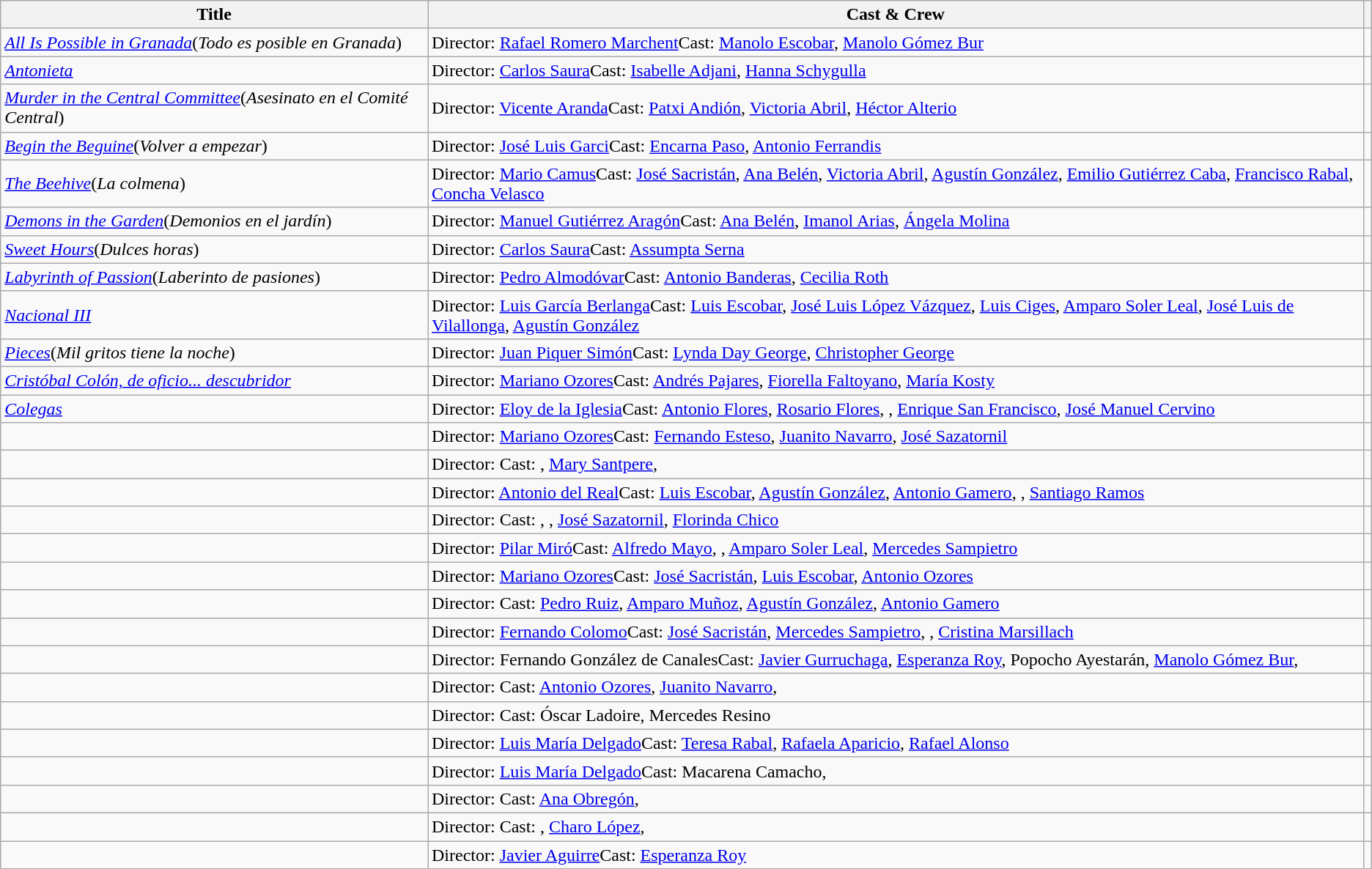<table class="wikitable">
<tr>
<th>Title</th>
<th>Cast & Crew</th>
<th></th>
</tr>
<tr>
<td><em><a href='#'>All Is Possible in Granada</a></em>(<em>Todo es posible en Granada</em>)</td>
<td>Director: <a href='#'>Rafael Romero Marchent</a>Cast: <a href='#'>Manolo Escobar</a>, <a href='#'>Manolo Gómez Bur</a></td>
<td></td>
</tr>
<tr>
<td><em><a href='#'>Antonieta</a></em></td>
<td>Director: <a href='#'>Carlos Saura</a>Cast: <a href='#'>Isabelle Adjani</a>, <a href='#'>Hanna Schygulla</a></td>
<td></td>
</tr>
<tr>
<td><em><a href='#'>Murder in the Central Committee</a></em>(<em>Asesinato en el Comité Central</em>)</td>
<td>Director: <a href='#'>Vicente Aranda</a>Cast: <a href='#'>Patxi Andión</a>, <a href='#'>Victoria Abril</a>, <a href='#'>Héctor Alterio</a></td>
<td></td>
</tr>
<tr>
<td><em><a href='#'>Begin the Beguine</a></em>(<em>Volver a empezar</em>)</td>
<td>Director: <a href='#'>José Luis Garci</a>Cast: <a href='#'>Encarna Paso</a>, <a href='#'>Antonio Ferrandis</a></td>
<td></td>
</tr>
<tr>
<td><em><a href='#'>The Beehive</a></em>(<em>La colmena</em>)</td>
<td>Director: <a href='#'>Mario Camus</a>Cast: <a href='#'>José Sacristán</a>, <a href='#'>Ana Belén</a>, <a href='#'>Victoria Abril</a>, <a href='#'>Agustín González</a>, <a href='#'>Emilio Gutiérrez Caba</a>, <a href='#'>Francisco Rabal</a>, <a href='#'>Concha Velasco</a></td>
<td></td>
</tr>
<tr>
<td><em><a href='#'>Demons in the Garden</a></em>(<em>Demonios en el jardín</em>)</td>
<td>Director: <a href='#'>Manuel Gutiérrez Aragón</a>Cast: <a href='#'>Ana Belén</a>, <a href='#'>Imanol Arias</a>, <a href='#'>Ángela Molina</a></td>
<td></td>
</tr>
<tr>
<td><em><a href='#'>Sweet Hours</a></em>(<em>Dulces horas</em>)</td>
<td>Director: <a href='#'>Carlos Saura</a>Cast: <a href='#'>Assumpta Serna</a></td>
<td></td>
</tr>
<tr>
<td><em><a href='#'>Labyrinth of Passion</a></em>(<em>Laberinto de pasiones</em>)</td>
<td>Director: <a href='#'>Pedro Almodóvar</a>Cast: <a href='#'>Antonio Banderas</a>, <a href='#'>Cecilia Roth</a></td>
<td></td>
</tr>
<tr>
<td><em><a href='#'>Nacional III</a></em></td>
<td>Director: <a href='#'>Luis García Berlanga</a>Cast: <a href='#'>Luis Escobar</a>, <a href='#'>José Luis López Vázquez</a>, <a href='#'>Luis Ciges</a>, <a href='#'>Amparo Soler Leal</a>, <a href='#'>José Luis de Vilallonga</a>, <a href='#'>Agustín González</a></td>
<td></td>
</tr>
<tr>
<td><em><a href='#'>Pieces</a></em>(<em>Mil gritos tiene la noche</em>)</td>
<td>Director: <a href='#'>Juan Piquer Simón</a>Cast: <a href='#'>Lynda Day George</a>, <a href='#'>Christopher George</a></td>
<td></td>
</tr>
<tr>
<td><em><a href='#'>Cristóbal Colón, de oficio... descubridor</a></em></td>
<td>Director: <a href='#'>Mariano Ozores</a>Cast: <a href='#'>Andrés Pajares</a>, <a href='#'>Fiorella Faltoyano</a>, <a href='#'>María Kosty</a></td>
<td></td>
</tr>
<tr>
<td><em><a href='#'>Colegas</a></em></td>
<td>Director: <a href='#'>Eloy de la Iglesia</a>Cast: <a href='#'>Antonio Flores</a>, <a href='#'>Rosario Flores</a>, , <a href='#'>Enrique San Francisco</a>, <a href='#'>José Manuel Cervino</a></td>
<td></td>
</tr>
<tr>
<td><em></em></td>
<td>Director: <a href='#'>Mariano Ozores</a>Cast: <a href='#'>Fernando Esteso</a>, <a href='#'>Juanito Navarro</a>, <a href='#'>José Sazatornil</a></td>
<td></td>
</tr>
<tr>
<td><em></em></td>
<td>Director: Cast: , <a href='#'>Mary Santpere</a>, </td>
<td></td>
</tr>
<tr>
<td><em></em></td>
<td>Director: <a href='#'>Antonio del Real</a>Cast: <a href='#'>Luis Escobar</a>, <a href='#'>Agustín González</a>, <a href='#'>Antonio Gamero</a>, , <a href='#'>Santiago Ramos</a></td>
<td></td>
</tr>
<tr>
<td><em></em></td>
<td>Director: Cast: , , <a href='#'>José Sazatornil</a>, <a href='#'>Florinda Chico</a></td>
<td></td>
</tr>
<tr>
<td><em></em></td>
<td>Director: <a href='#'>Pilar Miró</a>Cast: <a href='#'>Alfredo Mayo</a>, , <a href='#'>Amparo Soler Leal</a>, <a href='#'>Mercedes Sampietro</a></td>
<td></td>
</tr>
<tr>
<td><em></em></td>
<td>Director: <a href='#'>Mariano Ozores</a>Cast: <a href='#'>José Sacristán</a>, <a href='#'>Luis Escobar</a>, <a href='#'>Antonio Ozores</a></td>
<td></td>
</tr>
<tr>
<td><em></em></td>
<td>Director: Cast: <a href='#'>Pedro Ruiz</a>, <a href='#'>Amparo Muñoz</a>, <a href='#'>Agustín González</a>, <a href='#'>Antonio Gamero</a></td>
<td></td>
</tr>
<tr>
<td><em></em></td>
<td>Director: <a href='#'>Fernando Colomo</a>Cast: <a href='#'>José Sacristán</a>, <a href='#'>Mercedes Sampietro</a>, , <a href='#'>Cristina Marsillach</a></td>
<td></td>
</tr>
<tr>
<td><em></em></td>
<td>Director: Fernando González de CanalesCast: <a href='#'>Javier Gurruchaga</a>, <a href='#'>Esperanza Roy</a>, Popocho Ayestarán, <a href='#'>Manolo Gómez Bur</a>, </td>
<td></td>
</tr>
<tr>
<td><em></em></td>
<td>Director: Cast: <a href='#'>Antonio Ozores</a>, <a href='#'>Juanito Navarro</a>, </td>
<td></td>
</tr>
<tr>
<td><em></em></td>
<td>Director: Cast: Óscar Ladoire, Mercedes Resino</td>
<td></td>
</tr>
<tr>
<td><em></em></td>
<td>Director: <a href='#'>Luis María Delgado</a>Cast: <a href='#'>Teresa Rabal</a>, <a href='#'>Rafaela Aparicio</a>, <a href='#'>Rafael Alonso</a></td>
<td></td>
</tr>
<tr>
<td><em></em></td>
<td>Director: <a href='#'>Luis María Delgado</a>Cast: Macarena Camacho, </td>
<td></td>
</tr>
<tr>
<td><em></em></td>
<td>Director: Cast: <a href='#'>Ana Obregón</a>, </td>
<td></td>
</tr>
<tr>
<td><em></em></td>
<td>Director: Cast: , <a href='#'>Charo López</a>, </td>
<td></td>
</tr>
<tr>
<td><em></em></td>
<td>Director: <a href='#'>Javier Aguirre</a>Cast: <a href='#'>Esperanza Roy</a></td>
<td></td>
</tr>
</table>
